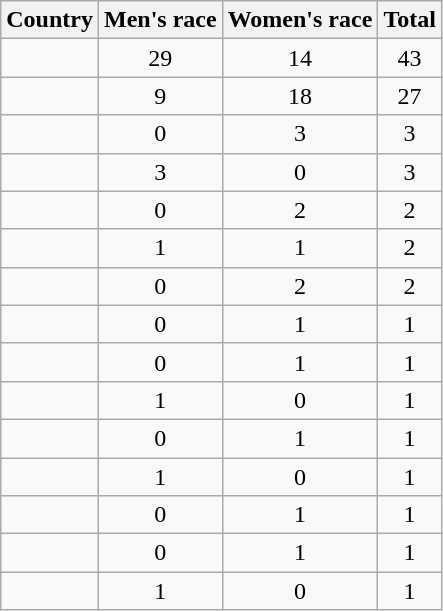<table class="wikitable sortable" style="text-align:center">
<tr>
<th>Country</th>
<th>Men's race</th>
<th>Women's race</th>
<th>Total</th>
</tr>
<tr>
<td align=left></td>
<td>29</td>
<td>14</td>
<td>43</td>
</tr>
<tr>
<td align=left></td>
<td>9</td>
<td>18</td>
<td>27</td>
</tr>
<tr>
<td align=left></td>
<td>0</td>
<td>3</td>
<td>3</td>
</tr>
<tr>
<td align=left></td>
<td>3</td>
<td>0</td>
<td>3</td>
</tr>
<tr>
<td align=left></td>
<td>0</td>
<td>2</td>
<td>2</td>
</tr>
<tr>
<td align=left></td>
<td>1</td>
<td>1</td>
<td>2</td>
</tr>
<tr>
<td align=left></td>
<td>0</td>
<td>2</td>
<td>2</td>
</tr>
<tr>
<td align=left></td>
<td>0</td>
<td>1</td>
<td>1</td>
</tr>
<tr>
<td align=left></td>
<td>0</td>
<td>1</td>
<td>1</td>
</tr>
<tr>
<td align=left></td>
<td>1</td>
<td>0</td>
<td>1</td>
</tr>
<tr>
<td align=left></td>
<td>0</td>
<td>1</td>
<td>1</td>
</tr>
<tr>
<td align=left></td>
<td>1</td>
<td>0</td>
<td>1</td>
</tr>
<tr>
<td align=left></td>
<td>0</td>
<td>1</td>
<td>1</td>
</tr>
<tr>
<td align=left></td>
<td>0</td>
<td>1</td>
<td>1</td>
</tr>
<tr>
<td></td>
<td>1</td>
<td>0</td>
<td>1</td>
</tr>
</table>
